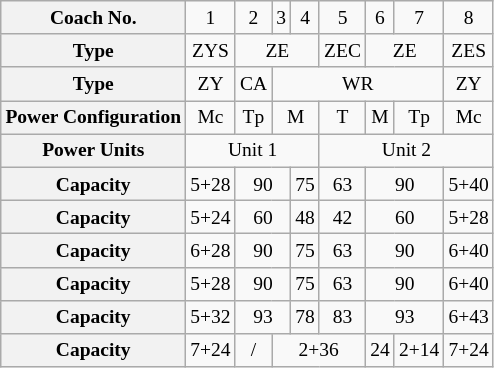<table class="wikitable" style="text-align: center; font-size: small;">
<tr>
<th>Coach No.</th>
<td>1</td>
<td>2</td>
<td>3</td>
<td>4</td>
<td>5</td>
<td>6</td>
<td>7</td>
<td>8</td>
</tr>
<tr>
<th>Type</th>
<td>ZYS</td>
<td colspan="3">ZE</td>
<td>ZEC</td>
<td colspan="2">ZE</td>
<td>ZES</td>
</tr>
<tr>
<th>Type</th>
<td>ZY</td>
<td>CA</td>
<td colspan="5">WR</td>
<td>ZY</td>
</tr>
<tr>
<th>Power Configuration</th>
<td>Mc</td>
<td>Tp</td>
<td colspan=2>M</td>
<td>T</td>
<td>M</td>
<td>Tp</td>
<td>Mc</td>
</tr>
<tr>
<th>Power Units</th>
<td colspan=4>Unit 1</td>
<td colspan=4>Unit 2</td>
</tr>
<tr>
<th>Capacity</th>
<td>5+28</td>
<td colspan="2">90</td>
<td>75</td>
<td>63</td>
<td colspan="2">90</td>
<td>5+40</td>
</tr>
<tr>
<th>Capacity</th>
<td>5+24</td>
<td colspan="2">60</td>
<td>48</td>
<td>42</td>
<td colspan="2">60</td>
<td>5+28</td>
</tr>
<tr>
<th>Capacity</th>
<td>6+28</td>
<td colspan="2">90</td>
<td>75</td>
<td>63</td>
<td colspan="2">90</td>
<td>6+40</td>
</tr>
<tr>
<th>Capacity</th>
<td>5+28</td>
<td colspan="2">90</td>
<td>75</td>
<td>63</td>
<td colspan="2">90</td>
<td>6+40</td>
</tr>
<tr>
<th>Capacity</th>
<td>5+32</td>
<td colspan="2">93</td>
<td>78</td>
<td>83</td>
<td colspan="2">93</td>
<td>6+43</td>
</tr>
<tr>
<th>Capacity</th>
<td>7+24</td>
<td>/</td>
<td colspan="3">2+36</td>
<td>24</td>
<td>2+14</td>
<td>7+24</td>
</tr>
</table>
